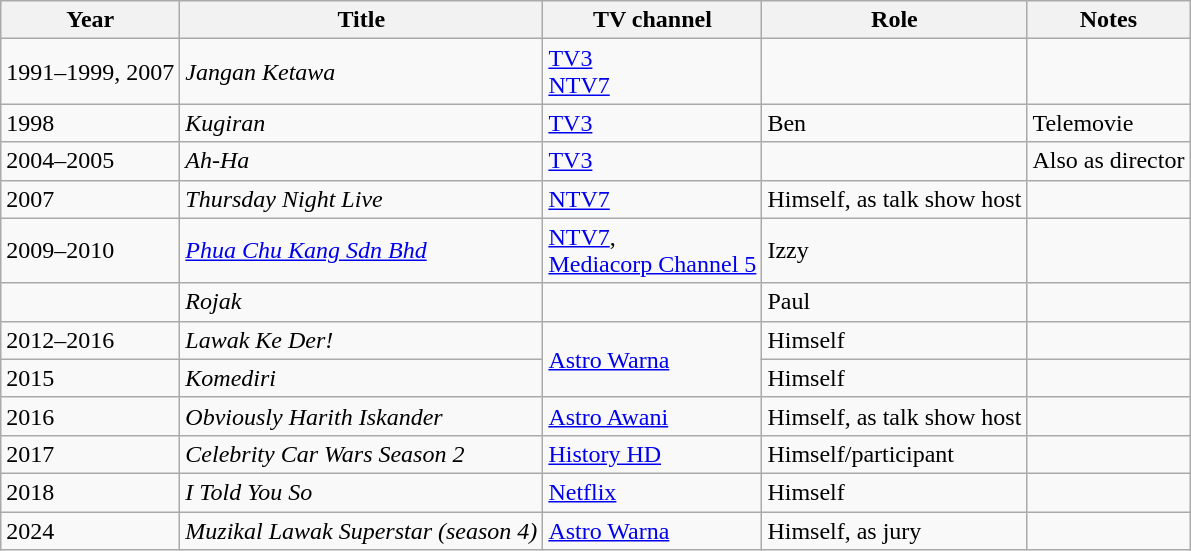<table class="wikitable">
<tr>
<th>Year</th>
<th>Title</th>
<th>TV channel</th>
<th>Role</th>
<th>Notes</th>
</tr>
<tr>
<td>1991–1999, 2007</td>
<td><em>Jangan Ketawa</em></td>
<td><a href='#'>TV3</a> <br> <a href='#'>NTV7</a></td>
<td></td>
<td></td>
</tr>
<tr>
<td>1998</td>
<td><em>Kugiran</em></td>
<td><a href='#'>TV3</a></td>
<td>Ben</td>
<td>Telemovie</td>
</tr>
<tr>
<td>2004–2005</td>
<td><em>Ah-Ha</em></td>
<td><a href='#'>TV3</a></td>
<td></td>
<td>Also as director</td>
</tr>
<tr>
<td>2007</td>
<td><em>Thursday Night Live</em></td>
<td><a href='#'>NTV7</a></td>
<td>Himself, as talk show host</td>
<td></td>
</tr>
<tr>
<td>2009–2010</td>
<td><em><a href='#'>Phua Chu Kang Sdn Bhd</a></em></td>
<td><a href='#'>NTV7</a>, <br> <a href='#'>Mediacorp Channel 5</a></td>
<td>Izzy</td>
<td></td>
</tr>
<tr>
<td></td>
<td><em>Rojak</em></td>
<td></td>
<td>Paul</td>
<td></td>
</tr>
<tr>
<td>2012–2016</td>
<td><em>Lawak Ke Der!</em></td>
<td rowspan="2"><a href='#'>Astro Warna</a></td>
<td>Himself</td>
<td></td>
</tr>
<tr>
<td>2015</td>
<td><em>Komediri</em></td>
<td>Himself</td>
<td></td>
</tr>
<tr>
<td>2016</td>
<td><em>Obviously Harith Iskander</em></td>
<td><a href='#'>Astro Awani</a></td>
<td>Himself, as talk show host</td>
<td></td>
</tr>
<tr>
<td>2017</td>
<td><em>Celebrity Car Wars Season 2</em></td>
<td><a href='#'>History HD</a></td>
<td>Himself/participant</td>
<td></td>
</tr>
<tr>
<td>2018</td>
<td><em>I Told You So</em></td>
<td><a href='#'>Netflix</a></td>
<td>Himself</td>
<td></td>
</tr>
<tr>
<td>2024</td>
<td><em>Muzikal Lawak Superstar (season 4)</td>
<td><a href='#'>Astro Warna</a></td>
<td>Himself, as jury</td>
<td></td>
</tr>
</table>
